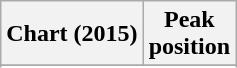<table class="wikitable sortable plainrowheaders" style="text-align:center;">
<tr>
<th scope="col">Chart (2015)</th>
<th scope="col">Peak<br>position</th>
</tr>
<tr>
</tr>
<tr>
</tr>
<tr>
</tr>
</table>
